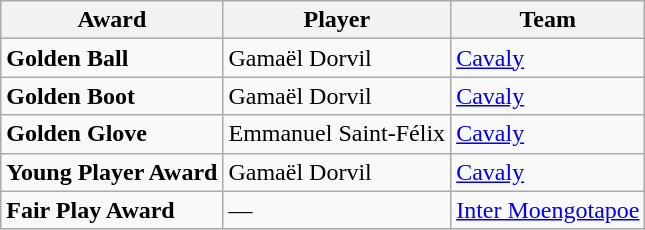<table class="wikitable">
<tr>
<th>Award</th>
<th>Player</th>
<th>Team</th>
</tr>
<tr>
<td align="left"><strong>Golden Ball</strong></td>
<td align="left"> Gamaël Dorvil</td>
<td align="left"> <a href='#'>Cavaly</a></td>
</tr>
<tr>
<td align="left"><strong>Golden Boot</strong></td>
<td align="left"> Gamaël Dorvil</td>
<td align="left"> <a href='#'>Cavaly</a></td>
</tr>
<tr>
<td align="left"><strong>Golden Glove</strong></td>
<td align="left"> Emmanuel Saint-Félix</td>
<td align="left"> <a href='#'>Cavaly</a></td>
</tr>
<tr>
<td align="left"><strong>Young Player Award</strong></td>
<td align="left"> Gamaël Dorvil</td>
<td align="left"> <a href='#'>Cavaly</a></td>
</tr>
<tr>
<td align="left"><strong>Fair Play Award</strong></td>
<td>—</td>
<td align="left"> <a href='#'>Inter Moengotapoe</a></td>
</tr>
</table>
